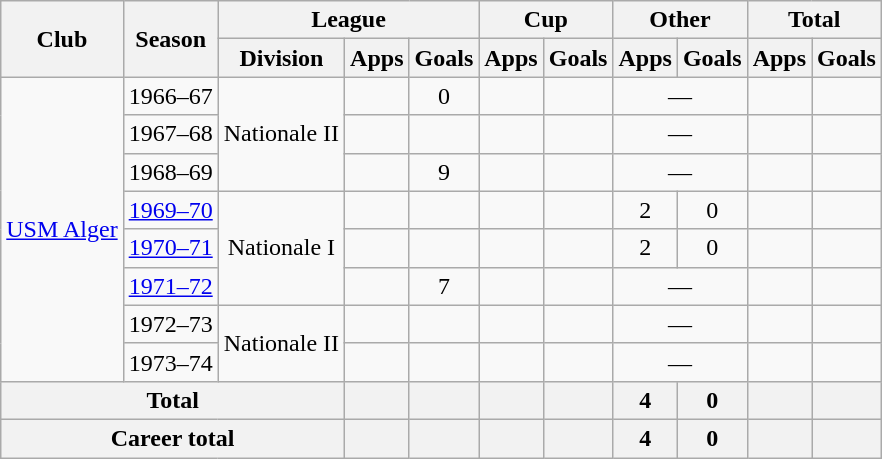<table class="wikitable" style="text-align:center">
<tr>
<th rowspan="2">Club</th>
<th rowspan="2">Season</th>
<th colspan="3">League</th>
<th colspan="2">Cup</th>
<th colspan="2">Other</th>
<th colspan="2">Total</th>
</tr>
<tr>
<th>Division</th>
<th>Apps</th>
<th>Goals</th>
<th>Apps</th>
<th>Goals</th>
<th>Apps</th>
<th>Goals</th>
<th>Apps</th>
<th>Goals</th>
</tr>
<tr>
<td rowspan="8"><a href='#'>USM Alger</a></td>
<td>1966–67</td>
<td rowspan="3">Nationale II</td>
<td></td>
<td>0</td>
<td></td>
<td></td>
<td colspan=2>—</td>
<td></td>
<td></td>
</tr>
<tr>
<td>1967–68</td>
<td></td>
<td></td>
<td></td>
<td></td>
<td colspan=2>—</td>
<td></td>
<td></td>
</tr>
<tr>
<td>1968–69</td>
<td></td>
<td>9</td>
<td></td>
<td></td>
<td colspan=2>—</td>
<td></td>
<td></td>
</tr>
<tr>
<td><a href='#'>1969–70</a></td>
<td rowspan="3">Nationale I</td>
<td></td>
<td></td>
<td></td>
<td></td>
<td>2</td>
<td>0</td>
<td></td>
<td></td>
</tr>
<tr>
<td><a href='#'>1970–71</a></td>
<td></td>
<td></td>
<td></td>
<td></td>
<td>2</td>
<td>0</td>
<td></td>
<td></td>
</tr>
<tr>
<td><a href='#'>1971–72</a></td>
<td></td>
<td>7</td>
<td></td>
<td></td>
<td colspan=2>—</td>
<td></td>
<td></td>
</tr>
<tr>
<td>1972–73</td>
<td rowspan=2>Nationale II</td>
<td></td>
<td></td>
<td></td>
<td></td>
<td colspan=2>—</td>
<td></td>
<td></td>
</tr>
<tr>
<td>1973–74</td>
<td></td>
<td></td>
<td></td>
<td></td>
<td colspan=2>—</td>
<td></td>
<td></td>
</tr>
<tr>
<th colspan="3">Total</th>
<th></th>
<th></th>
<th></th>
<th></th>
<th>4</th>
<th>0</th>
<th></th>
<th></th>
</tr>
<tr>
<th colspan="3">Career total</th>
<th></th>
<th></th>
<th></th>
<th></th>
<th>4</th>
<th>0</th>
<th></th>
<th></th>
</tr>
</table>
